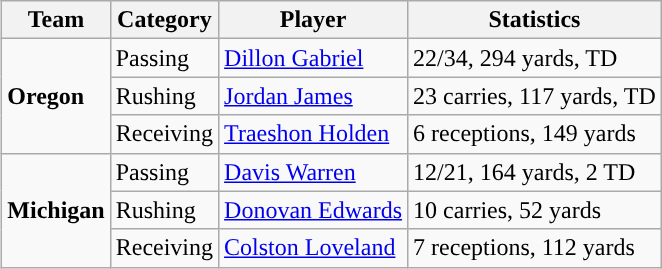<table class="wikitable" style="float: right;">
<tr>
<th>Team</th>
<th>Category</th>
<th>Player</th>
<th>Statistics</th>
</tr>
<tr>
<td rowspan=3><strong>Oregon</strong></td>
<td>Passing</td>
<td><a href='#'>Dillon Gabriel</a></td>
<td>22/34, 294 yards, TD</td>
</tr>
<tr>
<td>Rushing</td>
<td><a href='#'>Jordan James</a></td>
<td>23 carries, 117 yards, TD</td>
</tr>
<tr>
<td>Receiving</td>
<td><a href='#'>Traeshon Holden</a></td>
<td>6 receptions, 149 yards</td>
</tr>
<tr>
<td rowspan=3><strong>Michigan</strong></td>
<td>Passing</td>
<td><a href='#'>Davis Warren</a></td>
<td>12/21, 164 yards, 2 TD</td>
</tr>
<tr>
<td>Rushing</td>
<td><a href='#'>Donovan Edwards</a></td>
<td>10 carries, 52 yards</td>
</tr>
<tr>
<td>Receiving</td>
<td><a href='#'>Colston Loveland</a></td>
<td>7 receptions, 112 yards</td>
</tr>
</table>
